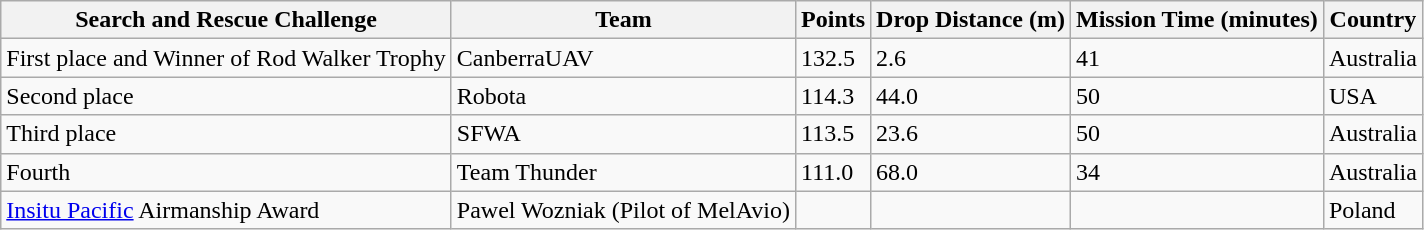<table class="wikitable">
<tr>
<th>Search and Rescue Challenge</th>
<th>Team</th>
<th>Points</th>
<th>Drop Distance (m)</th>
<th>Mission Time (minutes)</th>
<th>Country</th>
</tr>
<tr>
<td>First place and Winner of Rod Walker Trophy</td>
<td>CanberraUAV</td>
<td>132.5</td>
<td>2.6</td>
<td>41</td>
<td>Australia</td>
</tr>
<tr>
<td>Second place</td>
<td>Robota</td>
<td>114.3</td>
<td>44.0</td>
<td>50</td>
<td>USA</td>
</tr>
<tr>
<td>Third place</td>
<td>SFWA</td>
<td>113.5</td>
<td>23.6</td>
<td>50</td>
<td>Australia</td>
</tr>
<tr>
<td>Fourth</td>
<td>Team Thunder</td>
<td>111.0</td>
<td>68.0</td>
<td>34</td>
<td>Australia</td>
</tr>
<tr>
<td><a href='#'>Insitu Pacific</a> Airmanship Award</td>
<td>Pawel Wozniak (Pilot of MelAvio)</td>
<td></td>
<td></td>
<td></td>
<td>Poland</td>
</tr>
</table>
